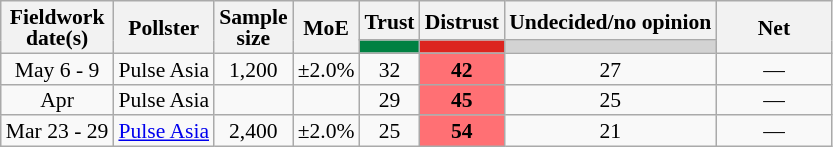<table class="wikitable sortable" style="text-align:center;font-size:90%;line-height:14px;">
<tr>
<th rowspan="2">Fieldwork<br>date(s)</th>
<th rowspan="2">Pollster</th>
<th rowspan="2" data-sort-type="number">Sample<br>size</th>
<th rowspan="2" data-sort-type="number"><abbr>MoE</abbr></th>
<th class="unsortable">Trust</th>
<th class="unsortable">Distrust</th>
<th class="unsortable">Undecided/no opinion</th>
<th rowspan="2" class="unsortable" style="width:70px;">Net</th>
</tr>
<tr>
<th class="unsortable" style="background:#008142;"></th>
<th class="unsortable" style="background:#DC241F;"></th>
<th class="unsortable" style="background:lightgray;"></th>
</tr>
<tr>
<td data-sort-value="2023-05-6">May 6 - 9</td>
<td>Pulse Asia</td>
<td>1,200</td>
<td>±2.0%</td>
<td>32</td>
<td style="background:#FF7074;"><strong>42</strong></td>
<td>27</td>
<td>—</td>
</tr>
<tr>
<td data-sort-value="2025-04-1">Apr</td>
<td>Pulse Asia</td>
<td></td>
<td></td>
<td>29</td>
<td style="background:#FF7074;"><strong>45</strong></td>
<td>25</td>
<td>—</td>
</tr>
<tr>
<td data-sort-value="2025-03-23">Mar 23 - 29</td>
<td><a href='#'>Pulse Asia</a></td>
<td>2,400</td>
<td>±2.0%</td>
<td>25</td>
<td style="background:#FF7074;"><strong>54</strong></td>
<td>21</td>
<td>—</td>
</tr>
</table>
